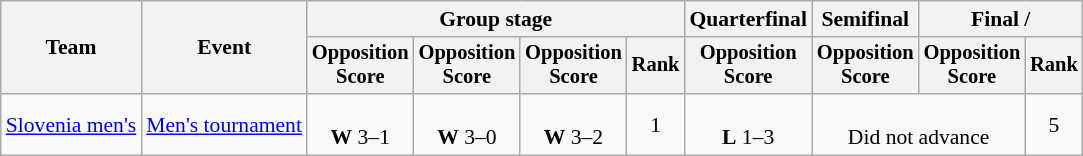<table class=wikitable style="font-size:90%">
<tr>
<th rowspan=2>Team</th>
<th rowspan=2>Event</th>
<th colspan=4>Group stage</th>
<th>Quarterfinal</th>
<th>Semifinal</th>
<th colspan=2>Final / </th>
</tr>
<tr style="font-size:95%">
<th>Opposition<br>Score</th>
<th>Opposition<br>Score</th>
<th>Opposition<br>Score</th>
<th>Rank</th>
<th>Opposition<br>Score</th>
<th>Opposition<br>Score</th>
<th>Opposition<br>Score</th>
<th>Rank</th>
</tr>
<tr align=center>
<td align=left><a href='#'>Slovenia men's</a></td>
<td align=left><a href='#'>Men's tournament</a></td>
<td> <br><strong>W</strong> 3–1</td>
<td> <br><strong>W</strong> 3–0</td>
<td> <br><strong>W</strong> 3–2</td>
<td>1</td>
<td> <br><strong>L</strong> 1–3</td>
<td colspan="2"><br>Did not advance</td>
<td>5</td>
</tr>
</table>
